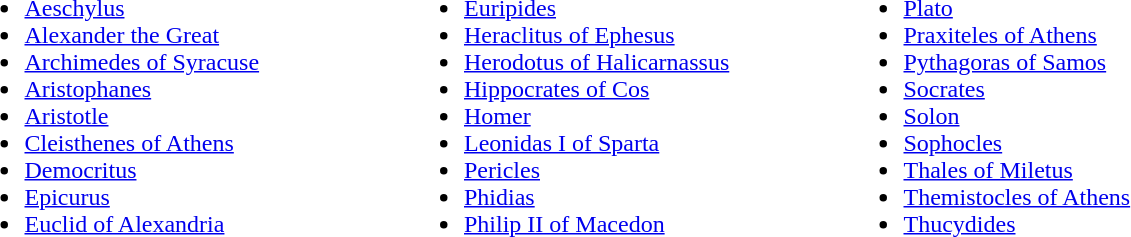<table>
<tr>
<td valign="top" width=32%><br><ul><li><a href='#'>Aeschylus</a></li><li><a href='#'>Alexander the Great</a></li><li><a href='#'>Archimedes of Syracuse</a></li><li><a href='#'>Aristophanes</a></li><li><a href='#'>Aristotle</a></li><li><a href='#'>Cleisthenes of Athens</a></li><li><a href='#'>Democritus</a></li><li><a href='#'>Epicurus</a></li><li><a href='#'>Euclid of Alexandria</a></li></ul></td>
<td valign="top" width=15></td>
<td valign="top" width=32%><br><ul><li><a href='#'>Euripides</a></li><li><a href='#'>Heraclitus of Ephesus</a></li><li><a href='#'>Herodotus of Halicarnassus</a></li><li><a href='#'>Hippocrates of Cos</a></li><li><a href='#'>Homer</a></li><li><a href='#'>Leonidas I of Sparta</a></li><li><a href='#'>Pericles</a></li><li><a href='#'>Phidias</a></li><li><a href='#'>Philip II of Macedon</a></li></ul></td>
<td valign="top" width=15></td>
<td valign="top" width=32%><br><ul><li><a href='#'>Plato</a></li><li><a href='#'>Praxiteles of Athens</a></li><li><a href='#'>Pythagoras of Samos</a></li><li><a href='#'>Socrates</a></li><li><a href='#'>Solon</a></li><li><a href='#'>Sophocles</a></li><li><a href='#'>Thales of Miletus</a></li><li><a href='#'>Themistocles of Athens</a></li><li><a href='#'>Thucydides</a></li></ul></td>
</tr>
</table>
